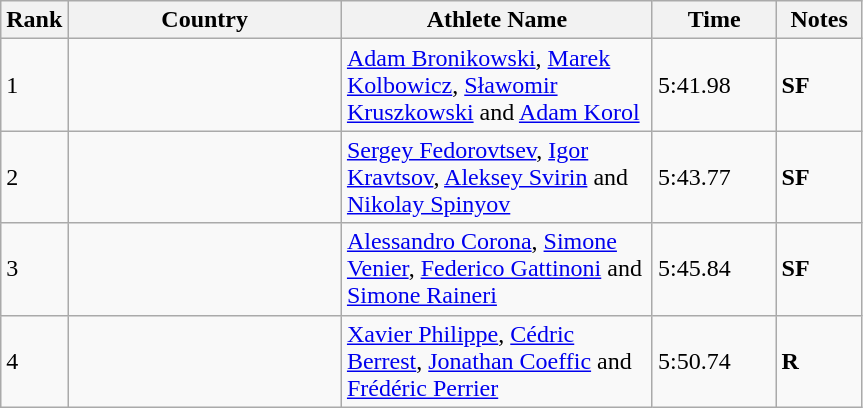<table class="wikitable sortable">
<tr>
<th width=25>Rank</th>
<th width=175>Country</th>
<th width=200>Athlete Name</th>
<th width=75>Time</th>
<th width=50>Notes</th>
</tr>
<tr>
<td>1</td>
<td></td>
<td><a href='#'>Adam Bronikowski</a>, <a href='#'>Marek Kolbowicz</a>, <a href='#'>Sławomir Kruszkowski</a> and <a href='#'>Adam Korol</a></td>
<td>5:41.98</td>
<td><strong>SF</strong></td>
</tr>
<tr>
<td>2</td>
<td></td>
<td><a href='#'>Sergey Fedorovtsev</a>, <a href='#'>Igor Kravtsov</a>, <a href='#'>Aleksey Svirin</a> and <a href='#'>Nikolay Spinyov</a></td>
<td>5:43.77</td>
<td><strong>SF</strong></td>
</tr>
<tr>
<td>3</td>
<td></td>
<td><a href='#'>Alessandro Corona</a>, <a href='#'>Simone Venier</a>, <a href='#'>Federico Gattinoni</a> and <a href='#'>Simone Raineri</a></td>
<td>5:45.84</td>
<td><strong>SF</strong></td>
</tr>
<tr>
<td>4</td>
<td></td>
<td><a href='#'>Xavier Philippe</a>, <a href='#'>Cédric Berrest</a>, <a href='#'>Jonathan Coeffic</a> and <a href='#'>Frédéric Perrier</a></td>
<td>5:50.74</td>
<td><strong>R</strong></td>
</tr>
</table>
